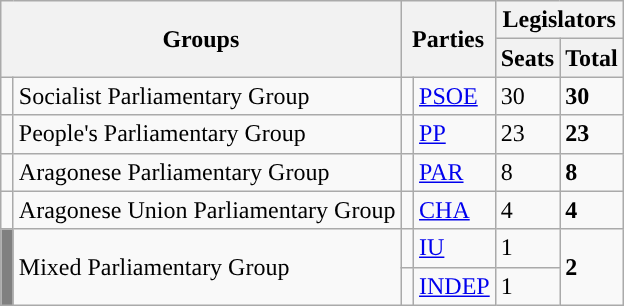<table class="wikitable" style="text-align:left;">
<tr>
<th rowspan="2" colspan="2">Groups</th>
<th rowspan="2" colspan="2">Parties</th>
<th colspan="2">Legislators</th>
</tr>
<tr>
<th>Seats</th>
<th>Total</th>
</tr>
<tr>
<td width="1" style="color:inherit;background:"></td>
<td>Socialist Parliamentary Group</td>
<td width="1" style="color:inherit;background:"></td>
<td><a href='#'>PSOE</a></td>
<td>30</td>
<td><strong>30</strong></td>
</tr>
<tr>
<td style="color:inherit;background:"></td>
<td>People's Parliamentary Group</td>
<td style="color:inherit;background:"></td>
<td><a href='#'>PP</a></td>
<td>23</td>
<td><strong>23</strong></td>
</tr>
<tr>
<td style="color:inherit;background:"></td>
<td>Aragonese Parliamentary Group</td>
<td style="color:inherit;background:"></td>
<td><a href='#'>PAR</a></td>
<td>8</td>
<td><strong>8</strong></td>
</tr>
<tr>
<td style="color:inherit;background:"></td>
<td>Aragonese Union Parliamentary Group</td>
<td style="color:inherit;background:"></td>
<td><a href='#'>CHA</a></td>
<td>4</td>
<td><strong>4</strong></td>
</tr>
<tr>
<td rowspan="2" bgcolor="gray"></td>
<td rowspan="2">Mixed Parliamentary Group</td>
<td style="color:inherit;background:"></td>
<td align="left"><a href='#'>IU</a></td>
<td>1</td>
<td rowspan="2"><strong>2</strong></td>
</tr>
<tr>
<td style="color:inherit;background:"></td>
<td align="left"><a href='#'>INDEP</a></td>
<td>1</td>
</tr>
</table>
